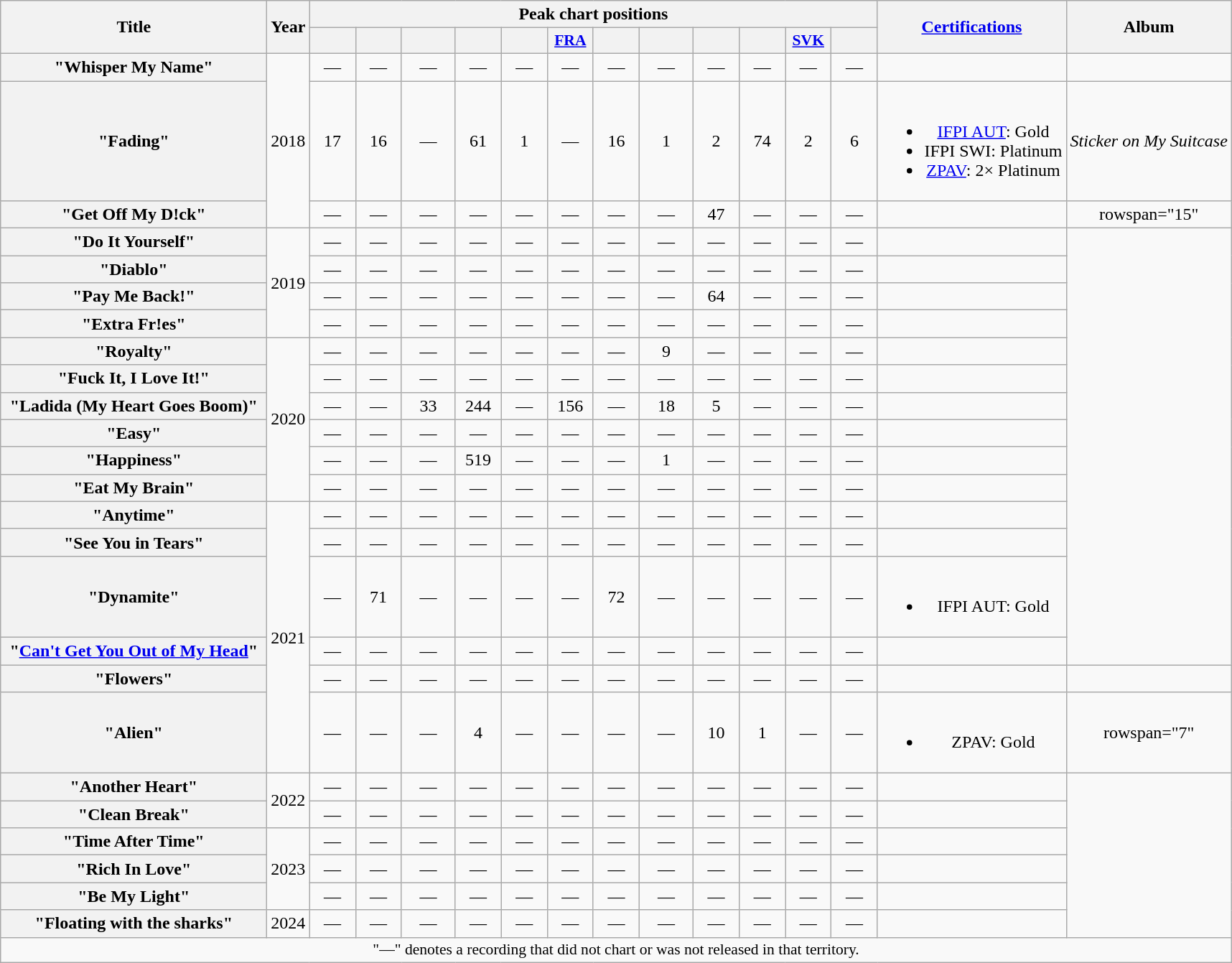<table class="wikitable plainrowheaders" style="text-align:center;">
<tr>
<th scope="col" rowspan="2" style="width:15em;">Title</th>
<th scope="col" rowspan="2" style="width:2em;">Year</th>
<th scope="col" colspan="12">Peak chart positions</th>
<th scope="col" rowspan="2"><a href='#'>Certifications</a></th>
<th scope="col" rowspan="2">Album</th>
</tr>
<tr>
<th scope="col" style="width:2.5em;font-size:90%;"><a href='#'></a><br></th>
<th scope="col" style="width:2.5em;font-size:90%;"><a href='#'></a><br></th>
<th scope="col" style="width:3em;font-size:90%;"><a href='#'></a><br></th>
<th scope="col" style="width:2.5em;font-size:90%;"><a href='#'></a><br></th>
<th scope="col" style="width:2.5em;font-size:90%;"><a href='#'></a><br></th>
<th scope="col" style="width:2.5em;font-size:90%;"><a href='#'>FRA</a><br></th>
<th scope="col" style="width:2.5em;font-size:90%;"><a href='#'></a><br></th>
<th scope="col" style="width:3em;font-size:90%;"><a href='#'></a><br></th>
<th scope="col" style="width:2.5em;font-size:90%;"><a href='#'></a><br></th>
<th scope="col" style="width:2.5em;font-size:90%;"><a href='#'></a><br></th>
<th scope="col" style="width:2.5em;font-size:90%;"><a href='#'>SVK</a><br></th>
<th scope="col" style="width:2.5em;font-size:90%;"><a href='#'></a><br></th>
</tr>
<tr>
<th scope="row">"Whisper My Name"</th>
<td rowspan="3">2018</td>
<td>—</td>
<td>—</td>
<td>—</td>
<td>—</td>
<td>—</td>
<td>—</td>
<td>—</td>
<td>—</td>
<td>—</td>
<td>—</td>
<td>—</td>
<td>—</td>
<td></td>
<td></td>
</tr>
<tr>
<th scope="row">"Fading"<br></th>
<td>17</td>
<td>16</td>
<td>—</td>
<td>61</td>
<td>1</td>
<td>—</td>
<td>16</td>
<td>1</td>
<td>2</td>
<td>74</td>
<td>2</td>
<td>6</td>
<td><br><ul><li><a href='#'>IFPI AUT</a>: Gold</li><li>IFPI SWI: Platinum</li><li><a href='#'>ZPAV</a>: 2× Platinum</li></ul></td>
<td><em>Sticker on My Suitcase</em></td>
</tr>
<tr>
<th scope="row">"Get Off My D!ck"</th>
<td>—</td>
<td>—</td>
<td>—</td>
<td>—</td>
<td>—</td>
<td>—</td>
<td>—</td>
<td>—</td>
<td>47</td>
<td>—</td>
<td>—</td>
<td>—</td>
<td></td>
<td>rowspan="15" </td>
</tr>
<tr>
<th scope="row">"Do It Yourself"</th>
<td rowspan="4">2019</td>
<td>—</td>
<td>—</td>
<td>—</td>
<td>—</td>
<td>—</td>
<td>—</td>
<td>—</td>
<td>—</td>
<td>—</td>
<td>—</td>
<td>—</td>
<td>—</td>
<td></td>
</tr>
<tr>
<th scope="row">"Diablo"<br></th>
<td>—</td>
<td>—</td>
<td>—</td>
<td>—</td>
<td>—</td>
<td>—</td>
<td>—</td>
<td>—</td>
<td>—</td>
<td>—</td>
<td>—</td>
<td>—</td>
<td></td>
</tr>
<tr>
<th scope="row">"Pay Me Back!"</th>
<td>—</td>
<td>—</td>
<td>—</td>
<td>—</td>
<td>—</td>
<td>—</td>
<td>—</td>
<td>—</td>
<td>64</td>
<td>—</td>
<td>—</td>
<td>—</td>
<td></td>
</tr>
<tr>
<th scope="row">"Extra Fr!es"</th>
<td>—</td>
<td>—</td>
<td>—</td>
<td>—</td>
<td>—</td>
<td>—</td>
<td>—</td>
<td>—</td>
<td>—</td>
<td>—</td>
<td>—</td>
<td>—</td>
<td></td>
</tr>
<tr>
<th scope="row">"Royalty"</th>
<td rowspan="6">2020</td>
<td>—</td>
<td>—</td>
<td>—</td>
<td>—</td>
<td>—</td>
<td>—</td>
<td>—</td>
<td>9</td>
<td>—</td>
<td>—</td>
<td>—</td>
<td>—</td>
<td></td>
</tr>
<tr>
<th scope="row">"Fuck It, I Love It!"</th>
<td>—</td>
<td>—</td>
<td>—</td>
<td>—</td>
<td>—</td>
<td>—</td>
<td>—</td>
<td>—</td>
<td>—</td>
<td>—</td>
<td>—</td>
<td>—</td>
<td></td>
</tr>
<tr>
<th scope="row">"Ladida (My Heart Goes Boom)"<br></th>
<td>—</td>
<td>—</td>
<td>33</td>
<td>244</td>
<td>—</td>
<td>156</td>
<td>—</td>
<td>18</td>
<td>5</td>
<td>—</td>
<td>—</td>
<td>—</td>
<td></td>
</tr>
<tr>
<th scope="row">"Easy"</th>
<td>—</td>
<td>—</td>
<td>—</td>
<td>—</td>
<td>—</td>
<td>—</td>
<td>—</td>
<td>—</td>
<td>—</td>
<td>—</td>
<td>—</td>
<td>—</td>
<td></td>
</tr>
<tr>
<th scope="row">"Happiness"<br></th>
<td>—</td>
<td>—</td>
<td>—</td>
<td>519</td>
<td>—</td>
<td>—</td>
<td>—</td>
<td>1</td>
<td>—</td>
<td>—</td>
<td>—</td>
<td>—</td>
<td></td>
</tr>
<tr>
<th scope="row">"Eat My Brain"</th>
<td>—</td>
<td>—</td>
<td>—</td>
<td>—</td>
<td>—</td>
<td>—</td>
<td>—</td>
<td>—</td>
<td>—</td>
<td>—</td>
<td>—</td>
<td>—</td>
<td></td>
</tr>
<tr>
<th scope="row">"Anytime"<br></th>
<td rowspan="6">2021</td>
<td>—</td>
<td>—</td>
<td>—</td>
<td>—</td>
<td>—</td>
<td>—</td>
<td>—</td>
<td>—</td>
<td>—</td>
<td>—</td>
<td>—</td>
<td>—</td>
<td></td>
</tr>
<tr>
<th scope="row">"See You in Tears"<br></th>
<td>—</td>
<td>—</td>
<td>—</td>
<td>—</td>
<td>—</td>
<td>—</td>
<td>—</td>
<td>—</td>
<td>—</td>
<td>—</td>
<td>—</td>
<td>—</td>
<td></td>
</tr>
<tr>
<th scope="row">"Dynamite"<br></th>
<td>—</td>
<td>71</td>
<td>—</td>
<td>—</td>
<td>—</td>
<td>—</td>
<td>72</td>
<td>—</td>
<td>—</td>
<td>—</td>
<td>—</td>
<td>—</td>
<td><br><ul><li>IFPI AUT: Gold</li></ul></td>
</tr>
<tr>
<th scope="row">"<a href='#'>Can't Get You Out of My Head</a>"<br></th>
<td>—</td>
<td>—</td>
<td>—</td>
<td>—</td>
<td>—</td>
<td>—</td>
<td>—</td>
<td>—</td>
<td>—</td>
<td>—</td>
<td>—</td>
<td>—</td>
<td></td>
</tr>
<tr>
<th scope="row">"Flowers"</th>
<td>—</td>
<td>—</td>
<td>—</td>
<td>—</td>
<td>—</td>
<td>—</td>
<td>—</td>
<td>—</td>
<td>—</td>
<td>—</td>
<td>—</td>
<td>—</td>
<td></td>
<td></td>
</tr>
<tr>
<th scope="row">"Alien" <br></th>
<td>—</td>
<td>—</td>
<td>—</td>
<td>4</td>
<td>—</td>
<td>—</td>
<td>—</td>
<td>—</td>
<td>10</td>
<td>1</td>
<td>—</td>
<td>—</td>
<td><br><ul><li>ZPAV: Gold</li></ul></td>
<td>rowspan="7" </td>
</tr>
<tr>
<th scope="row">"Another Heart"</th>
<td rowspan="2">2022</td>
<td>—</td>
<td>—</td>
<td>—</td>
<td>—</td>
<td>—</td>
<td>—</td>
<td>—</td>
<td>—</td>
<td>—</td>
<td>—</td>
<td>—</td>
<td>—</td>
<td></td>
</tr>
<tr>
<th scope="row">"Clean Break"</th>
<td>—</td>
<td>—</td>
<td>—</td>
<td>—</td>
<td>—</td>
<td>—</td>
<td>—</td>
<td>—</td>
<td>—</td>
<td>—</td>
<td>—</td>
<td>—</td>
<td></td>
</tr>
<tr>
<th scope="row">"Time After Time"</th>
<td rowspan="3">2023</td>
<td>—</td>
<td>—</td>
<td>—</td>
<td>—</td>
<td>—</td>
<td>—</td>
<td>—</td>
<td>—</td>
<td>—</td>
<td>—</td>
<td>—</td>
<td>—</td>
<td></td>
</tr>
<tr>
<th scope="row">"Rich In Love"</th>
<td>—</td>
<td>—</td>
<td>—</td>
<td>—</td>
<td>—</td>
<td>—</td>
<td>—</td>
<td>—</td>
<td>—</td>
<td>—</td>
<td>—</td>
<td>—</td>
<td></td>
</tr>
<tr>
<th scope="row">"Be My Light"</th>
<td>—</td>
<td>—</td>
<td>—</td>
<td>—</td>
<td>—</td>
<td>—</td>
<td>—</td>
<td>—</td>
<td>—</td>
<td>—</td>
<td>—</td>
<td>—</td>
<td></td>
</tr>
<tr>
<th scope="row">"Floating with the sharks"</th>
<td rowspan="1">2024</td>
<td>—</td>
<td>—</td>
<td>—</td>
<td>—</td>
<td>—</td>
<td>—</td>
<td>—</td>
<td>—</td>
<td>—</td>
<td>—</td>
<td>—</td>
<td>—</td>
<td></td>
</tr>
<tr>
<td colspan="19" style="font-size:90%">"—" denotes a recording that did not chart or was not released in that territory.</td>
</tr>
</table>
